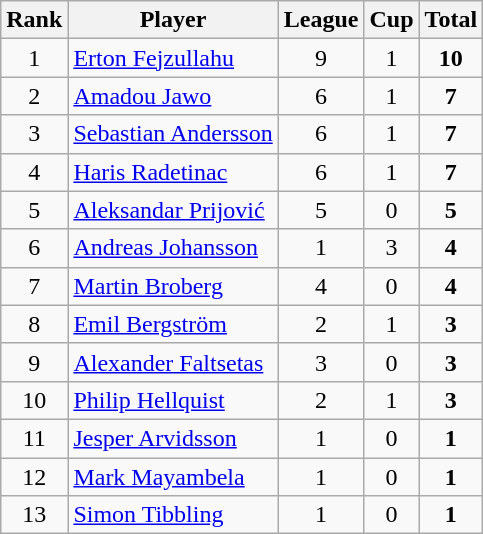<table class="wikitable">
<tr>
<th>Rank</th>
<th>Player</th>
<th>League</th>
<th>Cup</th>
<th>Total</th>
</tr>
<tr>
<td align=center>1</td>
<td> <a href='#'>Erton Fejzullahu</a></td>
<td align=center>9</td>
<td align=center>1</td>
<td align=center><strong>10</strong></td>
</tr>
<tr>
<td align=center>2</td>
<td> <a href='#'>Amadou Jawo</a></td>
<td align=center>6</td>
<td align=center>1</td>
<td align=center><strong>7</strong></td>
</tr>
<tr>
<td align=center>3</td>
<td> <a href='#'>Sebastian Andersson</a></td>
<td align=center>6</td>
<td align=center>1</td>
<td align=center><strong>7</strong></td>
</tr>
<tr>
<td align=center>4</td>
<td> <a href='#'>Haris Radetinac</a></td>
<td align=center>6</td>
<td align=center>1</td>
<td align=center><strong>7</strong></td>
</tr>
<tr>
<td align=center>5</td>
<td> <a href='#'>Aleksandar Prijović</a></td>
<td align=center>5</td>
<td align=center>0</td>
<td align=center><strong>5</strong></td>
</tr>
<tr>
<td align=center>6</td>
<td> <a href='#'>Andreas Johansson</a></td>
<td align=center>1</td>
<td align=center>3</td>
<td align=center><strong>4</strong></td>
</tr>
<tr>
<td align=center>7</td>
<td> <a href='#'>Martin Broberg</a></td>
<td align=center>4</td>
<td align=center>0</td>
<td align=center><strong>4</strong></td>
</tr>
<tr>
<td align=center>8</td>
<td> <a href='#'>Emil Bergström</a></td>
<td align=center>2</td>
<td align=center>1</td>
<td align=center><strong>3</strong></td>
</tr>
<tr>
<td align=center>9</td>
<td> <a href='#'>Alexander Faltsetas</a></td>
<td align=center>3</td>
<td align=center>0</td>
<td align=center><strong>3</strong></td>
</tr>
<tr>
<td align=center>10</td>
<td> <a href='#'>Philip Hellquist</a></td>
<td align=center>2</td>
<td align=center>1</td>
<td align=center><strong>3</strong></td>
</tr>
<tr>
<td align=center>11</td>
<td> <a href='#'>Jesper Arvidsson</a></td>
<td align=center>1</td>
<td align=center>0</td>
<td align=center><strong>1</strong></td>
</tr>
<tr>
<td align=center>12</td>
<td> <a href='#'>Mark Mayambela</a></td>
<td align=center>1</td>
<td align=center>0</td>
<td align=center><strong>1</strong></td>
</tr>
<tr>
<td align=center>13</td>
<td> <a href='#'>Simon Tibbling</a></td>
<td align=center>1</td>
<td align=center>0</td>
<td align=center><strong>1</strong></td>
</tr>
</table>
